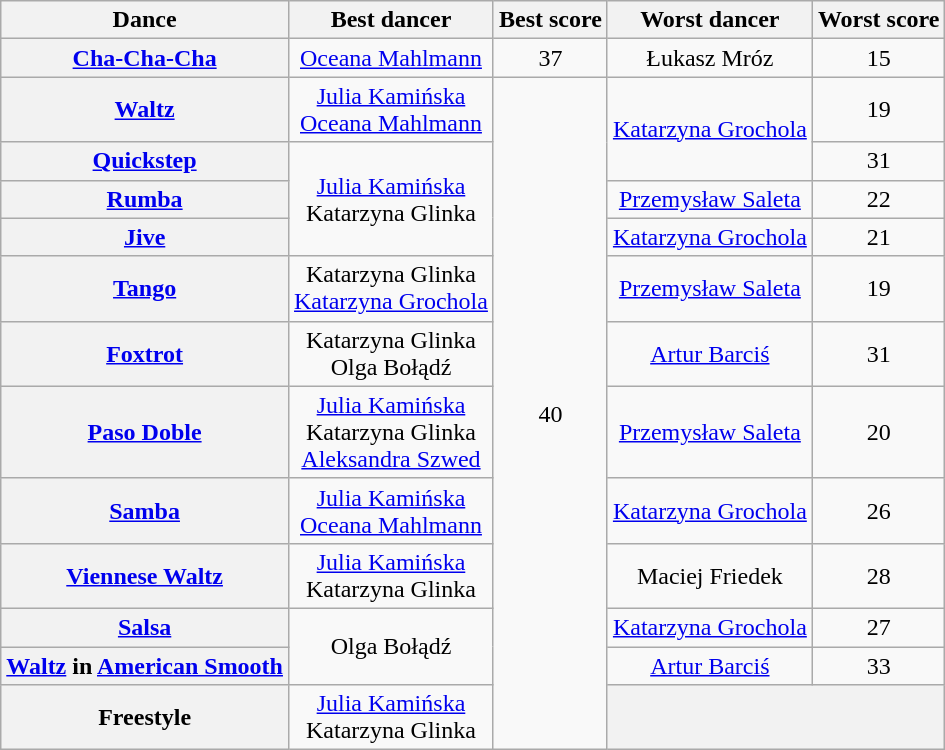<table class="wikitable sortable" style="text-align:center;">
<tr>
<th>Dance</th>
<th class="sortable">Best dancer</th>
<th>Best score</th>
<th class="sortable">Worst dancer</th>
<th>Worst score</th>
</tr>
<tr>
<th><a href='#'>Cha-Cha-Cha</a></th>
<td><a href='#'>Oceana Mahlmann</a></td>
<td>37</td>
<td>Łukasz Mróz</td>
<td>15</td>
</tr>
<tr>
<th><a href='#'>Waltz</a></th>
<td><a href='#'>Julia Kamińska</a><br><a href='#'>Oceana Mahlmann</a></td>
<td rowspan="12">40</td>
<td rowspan="2"><a href='#'>Katarzyna Grochola</a></td>
<td>19</td>
</tr>
<tr>
<th><a href='#'>Quickstep</a></th>
<td rowspan="3"><a href='#'>Julia Kamińska</a><br>Katarzyna Glinka</td>
<td>31</td>
</tr>
<tr>
<th><a href='#'>Rumba</a></th>
<td><a href='#'>Przemysław Saleta</a></td>
<td>22</td>
</tr>
<tr>
<th><a href='#'>Jive</a></th>
<td><a href='#'>Katarzyna Grochola</a></td>
<td>21</td>
</tr>
<tr>
<th><a href='#'>Tango</a></th>
<td>Katarzyna Glinka<br><a href='#'>Katarzyna Grochola</a></td>
<td><a href='#'>Przemysław Saleta</a></td>
<td>19</td>
</tr>
<tr>
<th><a href='#'>Foxtrot</a></th>
<td>Katarzyna Glinka<br>Olga Bołądź</td>
<td><a href='#'>Artur Barciś</a></td>
<td>31</td>
</tr>
<tr>
<th><a href='#'>Paso Doble</a></th>
<td><a href='#'>Julia Kamińska</a><br>Katarzyna Glinka<br><a href='#'>Aleksandra Szwed</a></td>
<td><a href='#'>Przemysław Saleta</a></td>
<td>20</td>
</tr>
<tr>
<th><a href='#'>Samba</a></th>
<td><a href='#'>Julia Kamińska</a><br><a href='#'>Oceana Mahlmann</a></td>
<td><a href='#'>Katarzyna Grochola</a></td>
<td>26</td>
</tr>
<tr>
<th><a href='#'>Viennese Waltz</a></th>
<td><a href='#'>Julia Kamińska</a><br>Katarzyna Glinka</td>
<td>Maciej Friedek</td>
<td>28</td>
</tr>
<tr>
<th><a href='#'>Salsa</a></th>
<td rowspan="2">Olga Bołądź</td>
<td><a href='#'>Katarzyna Grochola</a></td>
<td>27</td>
</tr>
<tr>
<th><a href='#'>Waltz</a> in <a href='#'>American Smooth</a></th>
<td><a href='#'>Artur Barciś</a></td>
<td>33</td>
</tr>
<tr>
<th>Freestyle</th>
<td><a href='#'>Julia Kamińska</a><br>Katarzyna Glinka</td>
<th colspan="2"></th>
</tr>
</table>
